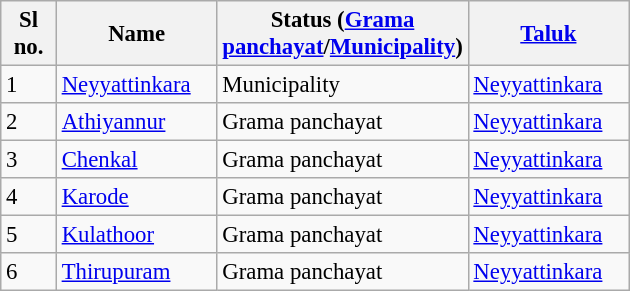<table class="wikitable sortable" style="font-size:95%;">
<tr>
<th width="30px">Sl no.</th>
<th width="100px">Name</th>
<th width="130px">Status (<a href='#'>Grama panchayat</a>/<a href='#'>Municipality</a>)</th>
<th width="100px"><a href='#'>Taluk</a></th>
</tr>
<tr>
<td>1</td>
<td><a href='#'>Neyyattinkara</a></td>
<td>Municipality</td>
<td><a href='#'>Neyyattinkara</a></td>
</tr>
<tr>
<td>2</td>
<td><a href='#'>Athiyannur</a></td>
<td>Grama panchayat</td>
<td><a href='#'>Neyyattinkara</a></td>
</tr>
<tr>
<td>3</td>
<td><a href='#'>Chenkal</a></td>
<td>Grama panchayat</td>
<td><a href='#'>Neyyattinkara</a></td>
</tr>
<tr>
<td>4</td>
<td><a href='#'>Karode</a></td>
<td>Grama panchayat</td>
<td><a href='#'>Neyyattinkara</a></td>
</tr>
<tr>
<td>5</td>
<td><a href='#'>Kulathoor</a></td>
<td>Grama panchayat</td>
<td><a href='#'>Neyyattinkara</a></td>
</tr>
<tr>
<td>6</td>
<td><a href='#'>Thirupuram</a></td>
<td>Grama panchayat</td>
<td><a href='#'>Neyyattinkara</a></td>
</tr>
</table>
